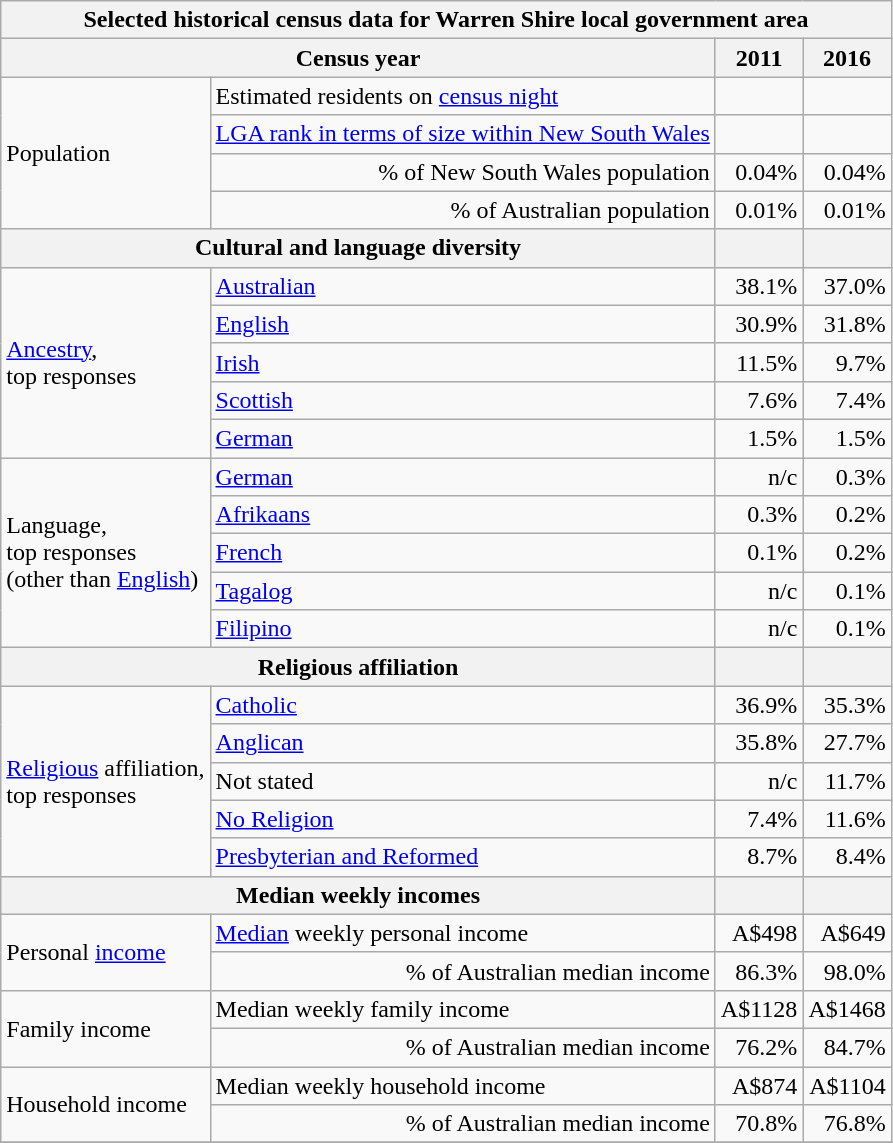<table class="wikitable">
<tr>
<th colspan=7>Selected historical census data for Warren Shire local government area</th>
</tr>
<tr>
<th colspan=3>Census year</th>
<th>2011</th>
<th>2016</th>
</tr>
<tr>
<td rowspan=4 colspan="2">Population</td>
<td>Estimated residents on <a href='#'>census night</a></td>
<td align="right"></td>
<td align="right"> </td>
</tr>
<tr>
<td align="right"><a href='#'>LGA rank in terms of size within New South Wales</a></td>
<td align="right"></td>
<td align="right"> </td>
</tr>
<tr>
<td align="right">% of New South Wales population</td>
<td align="right">0.04%</td>
<td align="right"> 0.04%</td>
</tr>
<tr>
<td align="right">% of Australian population</td>
<td align="right">0.01%</td>
<td align="right"> 0.01%</td>
</tr>
<tr>
<th colspan=3>Cultural and language diversity</th>
<th></th>
<th></th>
</tr>
<tr>
<td rowspan=5 colspan=2><a href='#'>Ancestry</a>,<br>top responses</td>
<td><a href='#'>Australian</a></td>
<td align="right">38.1%</td>
<td align="right"> 37.0%</td>
</tr>
<tr>
<td><a href='#'>English</a></td>
<td align="right">30.9%</td>
<td align="right"> 31.8%</td>
</tr>
<tr>
<td><a href='#'>Irish</a></td>
<td align="right">11.5%</td>
<td align="right"> 9.7%</td>
</tr>
<tr>
<td><a href='#'>Scottish</a></td>
<td align="right">7.6%</td>
<td align="right"> 7.4%</td>
</tr>
<tr>
<td><a href='#'>German</a></td>
<td align="right">1.5%</td>
<td align="right"> 1.5%</td>
</tr>
<tr>
<td rowspan=5 colspan=2>Language,<br>top responses<br>(other than <a href='#'>English</a>)</td>
<td><a href='#'>German</a></td>
<td align="right">n/c</td>
<td align="right"> 0.3%</td>
</tr>
<tr>
<td><a href='#'>Afrikaans</a></td>
<td align="right">0.3%</td>
<td align="right"> 0.2%</td>
</tr>
<tr>
<td><a href='#'>French</a></td>
<td align="right">0.1%</td>
<td align="right"> 0.2%</td>
</tr>
<tr>
<td><a href='#'>Tagalog</a></td>
<td align="right">n/c</td>
<td align="right"> 0.1%</td>
</tr>
<tr>
<td><a href='#'>Filipino</a></td>
<td align="right">n/c</td>
<td align="right"> 0.1%</td>
</tr>
<tr>
<th colspan=3>Religious affiliation</th>
<th></th>
<th></th>
</tr>
<tr>
<td rowspan=5 colspan=2><a href='#'>Religious</a> affiliation,<br>top responses</td>
<td><a href='#'>Catholic</a></td>
<td align="right">36.9%</td>
<td align="right"> 35.3%</td>
</tr>
<tr>
<td><a href='#'>Anglican</a></td>
<td align="right">35.8%</td>
<td align="right"> 27.7%</td>
</tr>
<tr>
<td>Not stated</td>
<td align="right">n/c</td>
<td align="right"> 11.7%</td>
</tr>
<tr>
<td><a href='#'>No Religion</a></td>
<td align="right">7.4%</td>
<td align="right"> 11.6%</td>
</tr>
<tr>
<td><a href='#'>Presbyterian and Reformed</a></td>
<td align="right">8.7%</td>
<td align="right"> 8.4%</td>
</tr>
<tr>
<th colspan=3>Median weekly incomes</th>
<th></th>
<th></th>
</tr>
<tr>
<td rowspan=2 colspan=2>Personal <a href='#'>income</a></td>
<td><a href='#'>Median</a> weekly personal income</td>
<td align="right">A$498</td>
<td align="right">A$649</td>
</tr>
<tr>
<td align="right">% of Australian median income</td>
<td align="right">86.3%</td>
<td align="right"> 98.0%</td>
</tr>
<tr>
<td rowspan=2 colspan=2>Family income</td>
<td>Median weekly family income</td>
<td align="right">A$1128</td>
<td align="right">A$1468</td>
</tr>
<tr>
<td align="right">% of Australian median income</td>
<td align="right">76.2%</td>
<td align="right"> 84.7%</td>
</tr>
<tr>
<td rowspan=2 colspan=2>Household income</td>
<td>Median weekly household income</td>
<td align="right">A$874</td>
<td align="right">A$1104</td>
</tr>
<tr>
<td align="right">% of Australian median income</td>
<td align="right">70.8%</td>
<td align="right"> 76.8%</td>
</tr>
<tr>
</tr>
</table>
